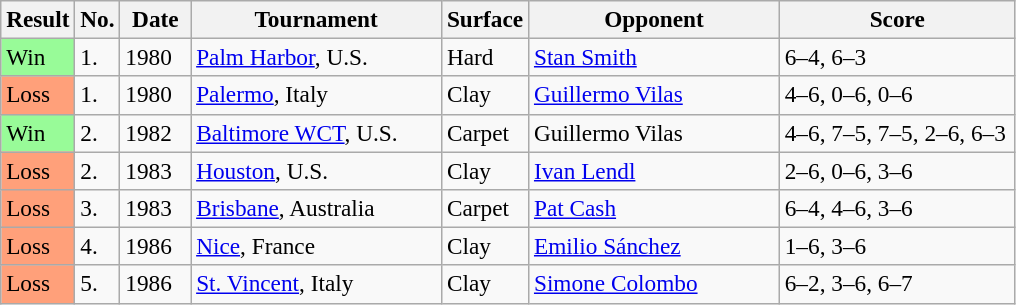<table class="sortable wikitable" style=font-size:97%>
<tr>
<th style="width:40px">Result</th>
<th style="width:20px">No.</th>
<th style="width:40px">Date</th>
<th style="width:160px">Tournament</th>
<th style="width:50px">Surface</th>
<th style="width:160px">Opponent</th>
<th style="width:150px" class="unsortable">Score</th>
</tr>
<tr>
<td style="background:#98fb98;">Win</td>
<td>1.</td>
<td>1980</td>
<td><a href='#'>Palm Harbor</a>, U.S.</td>
<td>Hard</td>
<td> <a href='#'>Stan Smith</a></td>
<td>6–4, 6–3</td>
</tr>
<tr>
<td style="background:#ffa07a;">Loss</td>
<td>1.</td>
<td>1980</td>
<td><a href='#'>Palermo</a>, Italy</td>
<td>Clay</td>
<td> <a href='#'>Guillermo Vilas</a></td>
<td>4–6, 0–6, 0–6</td>
</tr>
<tr>
<td style="background:#98fb98;">Win</td>
<td>2.</td>
<td>1982</td>
<td><a href='#'>Baltimore WCT</a>, U.S.</td>
<td>Carpet</td>
<td> Guillermo Vilas</td>
<td>4–6, 7–5, 7–5, 2–6, 6–3</td>
</tr>
<tr>
<td style="background:#ffa07a;">Loss</td>
<td>2.</td>
<td>1983</td>
<td><a href='#'>Houston</a>, U.S.</td>
<td>Clay</td>
<td> <a href='#'>Ivan Lendl</a></td>
<td>2–6, 0–6, 3–6</td>
</tr>
<tr>
<td style="background:#ffa07a;">Loss</td>
<td>3.</td>
<td>1983</td>
<td><a href='#'>Brisbane</a>, Australia</td>
<td>Carpet</td>
<td> <a href='#'>Pat Cash</a></td>
<td>6–4, 4–6, 3–6</td>
</tr>
<tr>
<td style="background:#ffa07a;">Loss</td>
<td>4.</td>
<td>1986</td>
<td><a href='#'>Nice</a>, France</td>
<td>Clay</td>
<td> <a href='#'>Emilio Sánchez</a></td>
<td>1–6, 3–6</td>
</tr>
<tr>
<td style="background:#ffa07a;">Loss</td>
<td>5.</td>
<td>1986</td>
<td><a href='#'>St. Vincent</a>, Italy</td>
<td>Clay</td>
<td> <a href='#'>Simone Colombo</a></td>
<td>6–2, 3–6, 6–7</td>
</tr>
</table>
